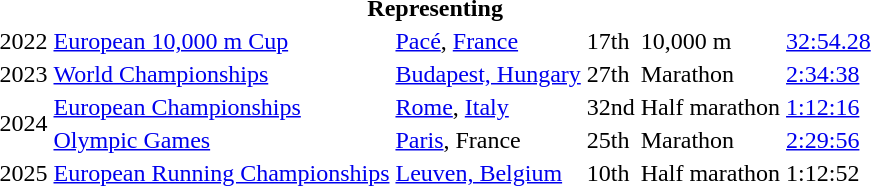<table>
<tr>
<th colspan="6">Representing </th>
</tr>
<tr>
<td>2022</td>
<td><a href='#'>European 10,000 m Cup</a></td>
<td><a href='#'>Pacé</a>, <a href='#'>France</a></td>
<td>17th</td>
<td>10,000 m</td>
<td><a href='#'>32:54.28</a></td>
</tr>
<tr>
<td>2023</td>
<td><a href='#'>World Championships</a></td>
<td><a href='#'>Budapest, Hungary</a></td>
<td>27th</td>
<td>Marathon</td>
<td><a href='#'>2:34:38</a></td>
</tr>
<tr>
<td rowspan=2>2024</td>
<td><a href='#'>European Championships</a></td>
<td><a href='#'>Rome</a>, <a href='#'>Italy</a></td>
<td>32nd</td>
<td>Half marathon</td>
<td><a href='#'>1:12:16</a></td>
</tr>
<tr>
<td><a href='#'>Olympic Games</a></td>
<td><a href='#'>Paris</a>, France</td>
<td>25th</td>
<td>Marathon</td>
<td><a href='#'>2:29:56</a></td>
</tr>
<tr>
<td>2025</td>
<td><a href='#'>European Running Championships</a></td>
<td><a href='#'>Leuven, Belgium</a></td>
<td>10th</td>
<td>Half marathon</td>
<td>1:12:52</td>
</tr>
</table>
